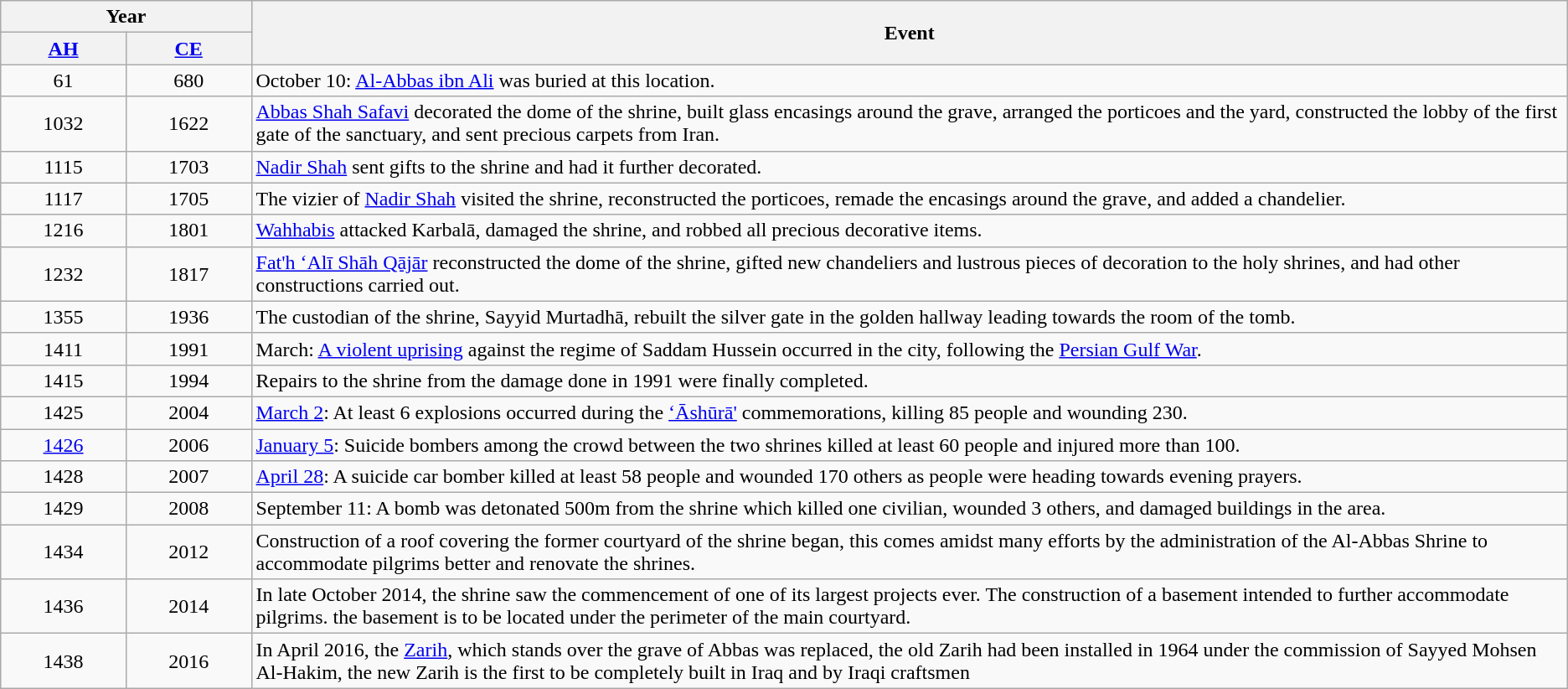<table class="wikitable">
<tr>
<th colspan="2" width="16%">Year</th>
<th rowspan="2">Event</th>
</tr>
<tr>
<th width="8%"><a href='#'>AH</a></th>
<th width="8%"><a href='#'>CE</a></th>
</tr>
<tr>
<td align="center">61</td>
<td align="center">680</td>
<td>October 10: <a href='#'>Al-Abbas ibn Ali</a> was buried at this location.</td>
</tr>
<tr>
<td align="center">1032</td>
<td align="center">1622</td>
<td><a href='#'>Abbas Shah Safavi</a> decorated the dome of the shrine, built glass encasings around the grave, arranged the porticoes and the yard, constructed the lobby of the first gate of the sanctuary, and sent precious carpets from Iran.</td>
</tr>
<tr>
<td align="center">1115</td>
<td align="center">1703</td>
<td><a href='#'>Nadir Shah</a> sent gifts to the shrine and had it further decorated.</td>
</tr>
<tr>
<td align="center">1117</td>
<td align="center">1705</td>
<td>The vizier of <a href='#'>Nadir Shah</a> visited the shrine, reconstructed the porticoes, remade the encasings around the grave, and added a chandelier.</td>
</tr>
<tr>
<td align="center">1216</td>
<td align="center">1801</td>
<td><a href='#'>Wahhabis</a> attacked Karbalā, damaged the shrine, and robbed all precious decorative items.</td>
</tr>
<tr>
<td align="center">1232</td>
<td align="center">1817</td>
<td><a href='#'>Fat'h ‘Alī Shāh Qājār</a> reconstructed the dome of the shrine, gifted new chandeliers and lustrous pieces of decoration to the holy shrines, and had other constructions carried out.</td>
</tr>
<tr>
<td align="center">1355</td>
<td align="center">1936</td>
<td>The custodian of the shrine, Sayyid Murtadhā, rebuilt the silver gate in the golden hallway leading towards the room of the tomb.</td>
</tr>
<tr>
<td align="center">1411</td>
<td align="center">1991</td>
<td>March: <a href='#'>A violent uprising</a> against the regime of Saddam Hussein occurred in the city, following the <a href='#'>Persian Gulf War</a>.</td>
</tr>
<tr>
<td align="center">1415</td>
<td align="center">1994</td>
<td>Repairs to the shrine from the damage done in 1991 were finally completed.</td>
</tr>
<tr>
<td align="center">1425</td>
<td align="center">2004</td>
<td><a href='#'>March 2</a>: At least 6 explosions occurred during the <a href='#'>‘Āshūrā'</a> commemorations, killing 85 people and wounding 230.</td>
</tr>
<tr>
<td align="center"><a href='#'>1426</a></td>
<td align="center">2006</td>
<td><a href='#'>January 5</a>: Suicide bombers among the crowd between the two shrines killed at least 60 people and injured more than 100.</td>
</tr>
<tr>
<td align="center">1428</td>
<td align="center">2007</td>
<td><a href='#'>April 28</a>: A suicide car bomber killed at least 58 people and wounded 170 others as people were heading towards evening prayers.</td>
</tr>
<tr>
<td align="center">1429</td>
<td align="center">2008</td>
<td>September 11: A bomb was detonated 500m from the shrine which killed one civilian, wounded 3 others, and damaged buildings in the area.</td>
</tr>
<tr>
<td align="center">1434</td>
<td align="center">2012</td>
<td>Construction of a roof covering the former courtyard of the shrine began, this comes amidst many efforts by the administration of the Al-Abbas Shrine to accommodate pilgrims better and renovate the shrines.</td>
</tr>
<tr>
<td align="center">1436</td>
<td align="center">2014</td>
<td>In late October 2014, the shrine saw the commencement of one of its largest projects ever. The construction of a basement intended to further accommodate pilgrims. the basement is to be located under the perimeter of the main courtyard.</td>
</tr>
<tr>
<td align="center">1438</td>
<td align="center">2016</td>
<td>In April 2016, the <a href='#'>Zarih</a>, which stands over the grave of Abbas was replaced, the old Zarih had been installed in 1964 under the commission of Sayyed Mohsen Al-Hakim, the new Zarih is the first to be completely built in Iraq and by Iraqi craftsmen</td>
</tr>
</table>
